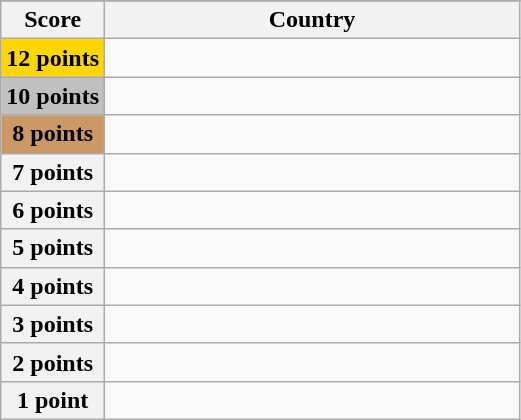<table class="wikitable">
<tr>
</tr>
<tr>
<th scope="col" width="20%">Score</th>
<th scope="col">Country</th>
</tr>
<tr>
<th scope="row" style="background:gold">12 points</th>
<td></td>
</tr>
<tr>
<th scope="row" style="background:silver">10 points</th>
<td></td>
</tr>
<tr>
<th scope="row" style="background:#CC9966">8 points</th>
<td></td>
</tr>
<tr>
<th scope="row">7 points</th>
<td></td>
</tr>
<tr>
<th scope="row">6 points</th>
<td></td>
</tr>
<tr>
<th scope="row">5 points</th>
<td></td>
</tr>
<tr>
<th scope="row">4 points</th>
<td></td>
</tr>
<tr>
<th scope="row">3 points</th>
<td></td>
</tr>
<tr>
<th scope="row">2 points</th>
<td></td>
</tr>
<tr>
<th scope="row">1 point</th>
<td></td>
</tr>
</table>
